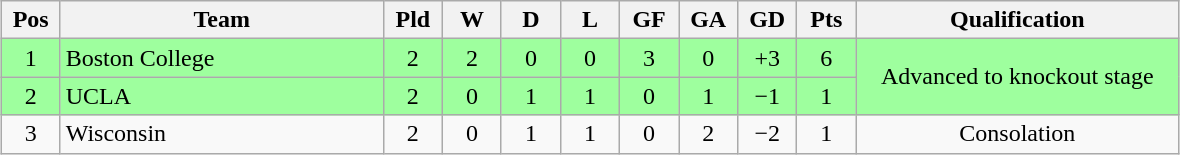<table class="wikitable" style="text-align:center; margin: 1em auto">
<tr>
<th style=width:2em>Pos</th>
<th style=width:13em>Team</th>
<th style=width:2em>Pld</th>
<th style=width:2em>W</th>
<th style=width:2em>D</th>
<th style=width:2em>L</th>
<th style=width:2em>GF</th>
<th style=width:2em>GA</th>
<th style=width:2em>GD</th>
<th style=width:2em>Pts</th>
<th style=width:13em>Qualification</th>
</tr>
<tr bgcolor="#9eff9e">
<td>1</td>
<td style="text-align:left">Boston College</td>
<td>2</td>
<td>2</td>
<td>0</td>
<td>0</td>
<td>3</td>
<td>0</td>
<td>+3</td>
<td>6</td>
<td rowspan="2">Advanced to knockout stage</td>
</tr>
<tr bgcolor="#9eff9e">
<td>2</td>
<td style="text-align:left">UCLA</td>
<td>2</td>
<td>0</td>
<td>1</td>
<td>1</td>
<td>0</td>
<td>1</td>
<td>−1</td>
<td>1</td>
</tr>
<tr>
<td>3</td>
<td style="text-align:left">Wisconsin</td>
<td>2</td>
<td>0</td>
<td>1</td>
<td>1</td>
<td>0</td>
<td>2</td>
<td>−2</td>
<td>1</td>
<td>Consolation</td>
</tr>
</table>
